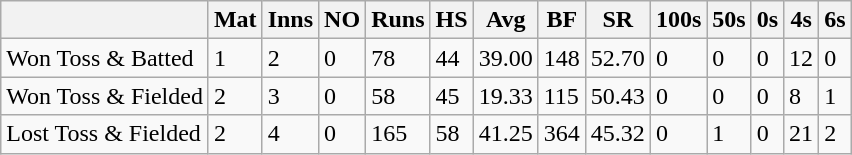<table class="wikitable">
<tr>
<th></th>
<th>Mat</th>
<th>Inns</th>
<th>NO</th>
<th>Runs</th>
<th>HS</th>
<th>Avg</th>
<th>BF</th>
<th>SR</th>
<th>100s</th>
<th>50s</th>
<th>0s</th>
<th>4s</th>
<th>6s</th>
</tr>
<tr>
<td>Won Toss & Batted</td>
<td>1</td>
<td>2</td>
<td>0</td>
<td>78</td>
<td>44</td>
<td>39.00</td>
<td>148</td>
<td>52.70</td>
<td>0</td>
<td>0</td>
<td>0</td>
<td>12</td>
<td>0</td>
</tr>
<tr>
<td>Won Toss & Fielded</td>
<td>2</td>
<td>3</td>
<td>0</td>
<td>58</td>
<td>45</td>
<td>19.33</td>
<td>115</td>
<td>50.43</td>
<td>0</td>
<td>0</td>
<td>0</td>
<td>8</td>
<td>1</td>
</tr>
<tr>
<td>Lost Toss & Fielded</td>
<td>2</td>
<td>4</td>
<td>0</td>
<td>165</td>
<td>58</td>
<td>41.25</td>
<td>364</td>
<td>45.32</td>
<td>0</td>
<td>1</td>
<td>0</td>
<td>21</td>
<td>2</td>
</tr>
</table>
